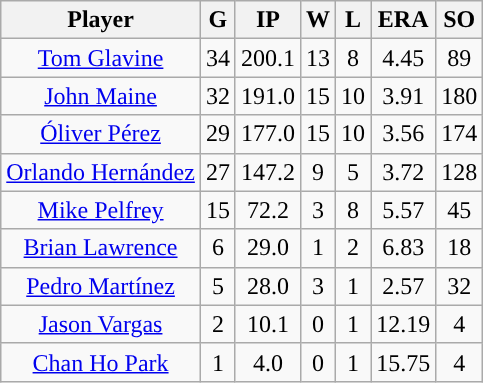<table class="wikitable sortable">
<tr>
<th>Player</th>
<th>G</th>
<th>IP</th>
<th>W</th>
<th>L</th>
<th>ERA</th>
<th>SO</th>
</tr>
<tr align="center">
<td><a href='#'>Tom Glavine</a></td>
<td>34</td>
<td>200.1</td>
<td>13</td>
<td>8</td>
<td>4.45</td>
<td>89</td>
</tr>
<tr align=center>
<td><a href='#'>John Maine</a></td>
<td>32</td>
<td>191.0</td>
<td>15</td>
<td>10</td>
<td>3.91</td>
<td>180</td>
</tr>
<tr align="center">
<td><a href='#'>Óliver Pérez</a></td>
<td>29</td>
<td>177.0</td>
<td>15</td>
<td>10</td>
<td>3.56</td>
<td>174</td>
</tr>
<tr align=center>
<td><a href='#'>Orlando Hernández</a></td>
<td>27</td>
<td>147.2</td>
<td>9</td>
<td>5</td>
<td>3.72</td>
<td>128</td>
</tr>
<tr align=center>
<td><a href='#'>Mike Pelfrey</a></td>
<td>15</td>
<td>72.2</td>
<td>3</td>
<td>8</td>
<td>5.57</td>
<td>45</td>
</tr>
<tr align=center>
<td><a href='#'>Brian Lawrence</a></td>
<td>6</td>
<td>29.0</td>
<td>1</td>
<td>2</td>
<td>6.83</td>
<td>18</td>
</tr>
<tr align=center>
<td><a href='#'>Pedro Martínez</a></td>
<td>5</td>
<td>28.0</td>
<td>3</td>
<td>1</td>
<td>2.57</td>
<td>32</td>
</tr>
<tr align=center>
<td><a href='#'>Jason Vargas</a></td>
<td>2</td>
<td>10.1</td>
<td>0</td>
<td>1</td>
<td>12.19</td>
<td>4</td>
</tr>
<tr align=center>
<td><a href='#'>Chan Ho Park</a></td>
<td>1</td>
<td>4.0</td>
<td>0</td>
<td>1</td>
<td>15.75</td>
<td>4</td>
</tr>
</table>
